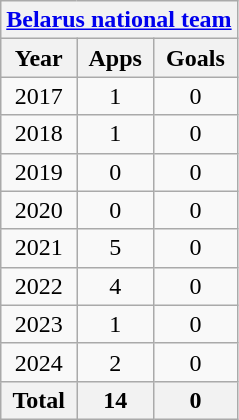<table class="wikitable" style="text-align:center">
<tr>
<th colspan=3><a href='#'>Belarus national team</a></th>
</tr>
<tr>
<th>Year</th>
<th>Apps</th>
<th>Goals</th>
</tr>
<tr>
<td>2017</td>
<td>1</td>
<td>0</td>
</tr>
<tr>
<td>2018</td>
<td>1</td>
<td>0</td>
</tr>
<tr>
<td>2019</td>
<td>0</td>
<td>0</td>
</tr>
<tr>
<td>2020</td>
<td>0</td>
<td>0</td>
</tr>
<tr>
<td>2021</td>
<td>5</td>
<td>0</td>
</tr>
<tr>
<td>2022</td>
<td>4</td>
<td>0</td>
</tr>
<tr>
<td>2023</td>
<td>1</td>
<td>0</td>
</tr>
<tr>
<td>2024</td>
<td>2</td>
<td>0</td>
</tr>
<tr>
<th>Total</th>
<th>14</th>
<th>0</th>
</tr>
</table>
